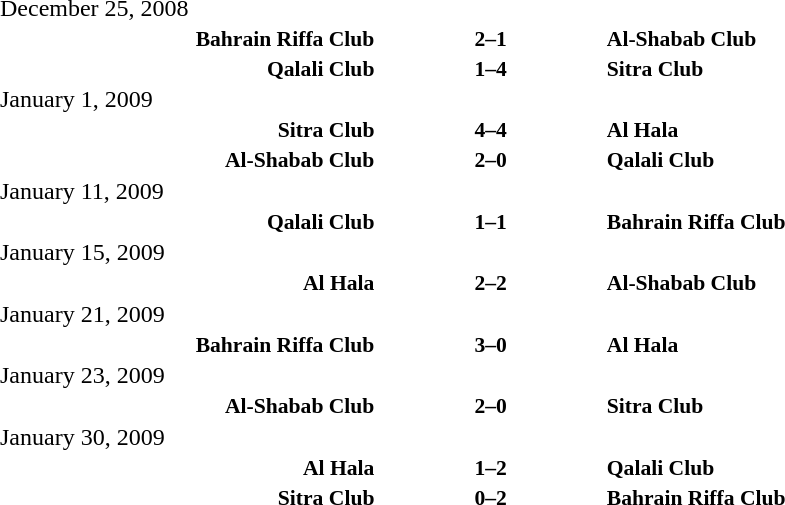<table width=100% cellspacing=1>
<tr>
<th width=20%></th>
<th width=12%></th>
<th width=20%></th>
<th></th>
</tr>
<tr>
<td>December 25, 2008</td>
</tr>
<tr style=font-size:90%>
<td align=right><strong>Bahrain Riffa Club</strong></td>
<td align=center><strong>2–1</strong></td>
<td><strong>Al-Shabab Club</strong></td>
<td></td>
<td></td>
</tr>
<tr style=font-size:90%>
<td align=right><strong>Qalali Club</strong></td>
<td align=center><strong>1–4</strong></td>
<td><strong>Sitra Club</strong></td>
<td></td>
<td></td>
</tr>
<tr>
<td>January 1, 2009</td>
</tr>
<tr style=font-size:90%>
<td align=right><strong>Sitra Club</strong></td>
<td align=center><strong>4–4</strong></td>
<td><strong>Al Hala</strong></td>
<td></td>
<td></td>
</tr>
<tr style=font-size:90%>
<td align=right><strong>Al-Shabab Club</strong></td>
<td align=center><strong>2–0</strong></td>
<td><strong>Qalali Club</strong></td>
<td></td>
<td></td>
</tr>
<tr>
<td>January 11, 2009</td>
</tr>
<tr style=font-size:90%>
<td align=right><strong>Qalali Club</strong></td>
<td align=center><strong>1–1</strong></td>
<td><strong>Bahrain Riffa Club</strong></td>
<td></td>
<td></td>
</tr>
<tr>
<td>January 15, 2009</td>
</tr>
<tr style=font-size:90%>
<td align=right><strong>Al Hala</strong></td>
<td align=center><strong>2–2</strong></td>
<td><strong>Al-Shabab Club</strong></td>
<td></td>
<td></td>
</tr>
<tr>
<td>January 21, 2009</td>
</tr>
<tr style=font-size:90%>
<td align=right><strong>Bahrain Riffa Club</strong></td>
<td align=center><strong>3–0</strong></td>
<td><strong>Al Hala</strong></td>
<td></td>
<td></td>
</tr>
<tr>
<td>January 23, 2009</td>
</tr>
<tr style=font-size:90%>
<td align=right><strong>Al-Shabab Club</strong></td>
<td align=center><strong>2–0</strong></td>
<td><strong>Sitra Club</strong></td>
<td></td>
<td></td>
</tr>
<tr>
<td>January 30, 2009</td>
</tr>
<tr style=font-size:90%>
<td align=right><strong>Al Hala</strong></td>
<td align=center><strong>1–2</strong></td>
<td><strong>Qalali Club</strong></td>
<td></td>
<td></td>
</tr>
<tr style=font-size:90%>
<td align=right><strong>Sitra Club</strong></td>
<td align=center><strong>0–2</strong></td>
<td><strong>Bahrain Riffa Club</strong></td>
<td></td>
<td></td>
</tr>
</table>
